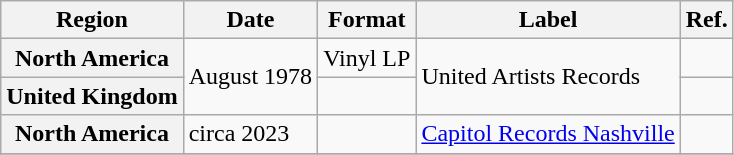<table class="wikitable plainrowheaders">
<tr>
<th scope="col">Region</th>
<th scope="col">Date</th>
<th scope="col">Format</th>
<th scope="col">Label</th>
<th scope="col">Ref.</th>
</tr>
<tr>
<th scope="row">North America</th>
<td rowspan="2">August 1978</td>
<td>Vinyl LP</td>
<td rowspan="2">United Artists Records</td>
<td></td>
</tr>
<tr>
<th scope="row">United Kingdom</th>
<td></td>
<td></td>
</tr>
<tr>
<th scope="row">North America</th>
<td>circa 2023</td>
<td></td>
<td><a href='#'>Capitol Records Nashville</a></td>
<td></td>
</tr>
<tr>
</tr>
</table>
